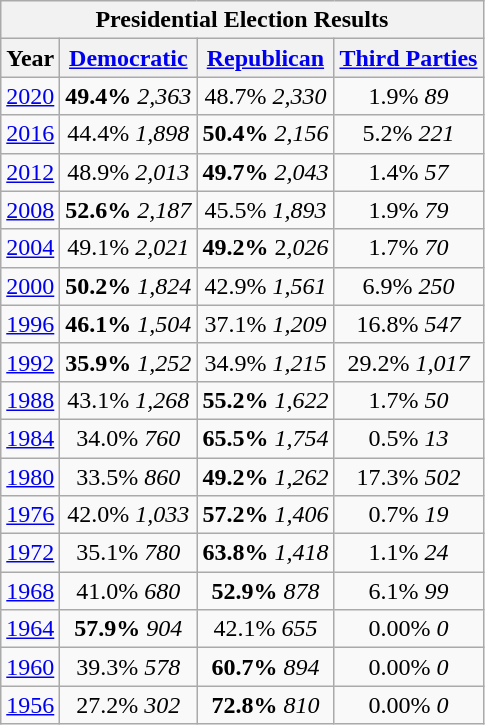<table class="wikitable">
<tr>
<th colspan="4">Presidential Election Results</th>
</tr>
<tr>
<th>Year</th>
<th><a href='#'>Democratic</a></th>
<th><a href='#'>Republican</a></th>
<th><a href='#'>Third Parties</a></th>
</tr>
<tr>
<td align="center" ><a href='#'>2020</a></td>
<td align="center" ><strong>49.4%</strong> <em>2,363</em></td>
<td align="center" >48.7% <em>2,330</em></td>
<td align="center" >1.9% <em>89</em></td>
</tr>
<tr>
<td align="center" ><a href='#'>2016</a></td>
<td align="center" >44.4% <em>1,898</em></td>
<td align="center" ><strong>50.4%</strong> <em>2,156</em></td>
<td align="center" >5.2% <em>221</em></td>
</tr>
<tr>
<td align="center" ><a href='#'>2012</a></td>
<td align="center" >48.9% <em>2,013</em></td>
<td align="center" ><strong>49.7%</strong> <em>2,043</em></td>
<td align="center" >1.4% <em>57</em></td>
</tr>
<tr>
<td align="center" ><a href='#'>2008</a></td>
<td align="center" ><strong>52.6%</strong> <em>2,187</em></td>
<td align="center" >45.5% <em>1,893</em></td>
<td align="center" >1.9% <em>79</em></td>
</tr>
<tr>
<td align="center" ><a href='#'>2004</a></td>
<td align="center" >49.1% <em>2,021</em></td>
<td align="center" ><strong>49.2%</strong> 2<em>,026</em></td>
<td align="center" >1.7% <em>70</em></td>
</tr>
<tr>
<td align="center" ><a href='#'>2000</a></td>
<td align="center" ><strong>50.2%</strong> <em>1,824</em></td>
<td align="center" >42.9% <em>1,561</em></td>
<td align="center" >6.9% <em>250</em></td>
</tr>
<tr>
<td align="center" ><a href='#'>1996</a></td>
<td align="center" ><strong>46.1%</strong> <em>1,504</em></td>
<td align="center" >37.1% <em>1,209</em></td>
<td align="center" >16.8% <em>547</em></td>
</tr>
<tr>
<td align="center" ><a href='#'>1992</a></td>
<td align="center" ><strong>35.9%</strong> <em>1,252</em></td>
<td align="center" >34.9% <em>1,215</em></td>
<td align="center" >29.2% <em>1,017</em></td>
</tr>
<tr>
<td align="center" ><a href='#'>1988</a></td>
<td align="center" >43.1% <em>1,268</em></td>
<td align="center" ><strong>55.2%</strong> <em>1,622</em></td>
<td align="center" >1.7% <em>50</em></td>
</tr>
<tr>
<td align="center" ><a href='#'>1984</a></td>
<td align="center" >34.0% <em>760</em></td>
<td align="center" ><strong>65.5%</strong> <em>1,754</em></td>
<td align="center" >0.5% <em>13</em></td>
</tr>
<tr>
<td align="center" ><a href='#'>1980</a></td>
<td align="center" >33.5% <em>860</em></td>
<td align="center" ><strong>49.2%</strong> <em>1,262</em></td>
<td align="center" >17.3% <em>502</em></td>
</tr>
<tr>
<td align="center" ><a href='#'>1976</a></td>
<td align="center" >42.0% <em>1,033</em></td>
<td align="center" ><strong>57.2%</strong> <em>1,406</em></td>
<td align="center" >0.7% <em>19</em></td>
</tr>
<tr>
<td align="center" ><a href='#'>1972</a></td>
<td align="center" >35.1% <em>780</em></td>
<td align="center" ><strong>63.8%</strong> <em>1,418</em></td>
<td align="center" >1.1% <em>24</em></td>
</tr>
<tr>
<td align="center" ><a href='#'>1968</a></td>
<td align="center" >41.0% <em>680</em></td>
<td align="center" ><strong>52.9%</strong> <em>878</em></td>
<td align="center" >6.1% <em>99</em></td>
</tr>
<tr>
<td align="center" ><a href='#'>1964</a></td>
<td align="center" ><strong>57.9%</strong> <em>904</em></td>
<td align="center" >42.1% <em>655</em></td>
<td align="center" >0.00% <em>0</em></td>
</tr>
<tr>
<td align="center" ><a href='#'>1960</a></td>
<td align="center" >39.3% <em>578</em></td>
<td align="center" ><strong>60.7%</strong> <em>894</em></td>
<td align="center" >0.00% <em>0</em></td>
</tr>
<tr>
<td align="center" ><a href='#'>1956</a></td>
<td align="center" >27.2% <em>302</em></td>
<td align="center" ><strong>72.8%</strong> <em>810</em></td>
<td align="center" >0.00% <em>0</em></td>
</tr>
</table>
